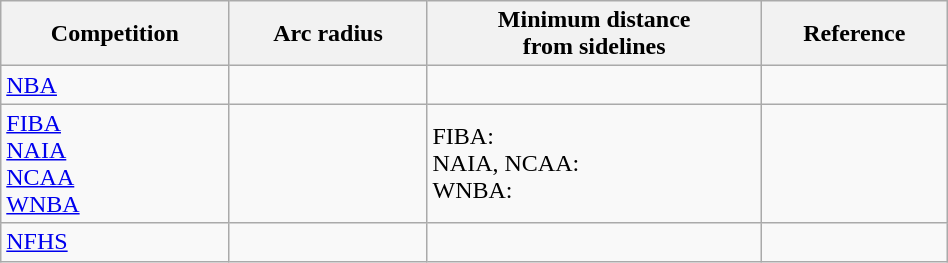<table class="wikitable" style="width:50%; ">
<tr>
<th><strong>Competition</strong></th>
<th><strong>Arc radius</strong></th>
<th><strong>Minimum distance<br>from sidelines</strong></th>
<th><strong>Reference</strong></th>
</tr>
<tr>
<td><a href='#'>NBA</a></td>
<td></td>
<td></td>
<td></td>
</tr>
<tr>
<td><a href='#'>FIBA</a><br><a href='#'>NAIA</a><br><a href='#'>NCAA</a><br><a href='#'>WNBA</a></td>
<td></td>
<td>FIBA: <br>NAIA, NCAA: <br>WNBA: </td>
<td></td>
</tr>
<tr>
<td><a href='#'>NFHS</a></td>
<td></td>
<td></td>
<td></td>
</tr>
</table>
